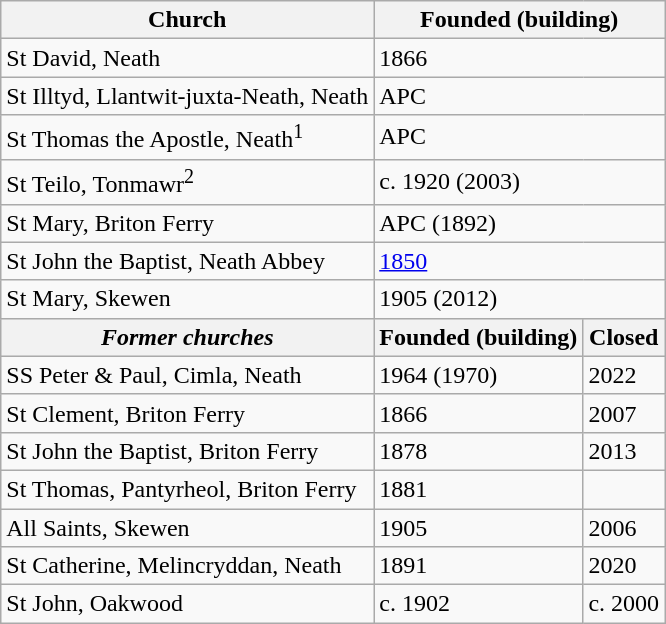<table class="wikitable">
<tr>
<th>Church</th>
<th colspan="2">Founded (building)</th>
</tr>
<tr>
<td>St David, Neath</td>
<td colspan="2">1866</td>
</tr>
<tr>
<td>St Illtyd, Llantwit-juxta-Neath, Neath</td>
<td colspan="2">APC</td>
</tr>
<tr>
<td>St Thomas the Apostle, Neath<sup>1</sup></td>
<td colspan="2">APC</td>
</tr>
<tr>
<td>St Teilo, Tonmawr<sup>2</sup></td>
<td colspan="2">c. 1920 (2003)</td>
</tr>
<tr>
<td>St Mary, Briton Ferry</td>
<td colspan="2">APC (1892)</td>
</tr>
<tr>
<td>St John the Baptist, Neath Abbey</td>
<td colspan="2"><a href='#'>1850</a></td>
</tr>
<tr>
<td>St Mary, Skewen</td>
<td colspan="2">1905 (2012)</td>
</tr>
<tr>
<th><em>Former churches</em></th>
<th>Founded (building)</th>
<th>Closed</th>
</tr>
<tr>
<td>SS Peter & Paul, Cimla, Neath</td>
<td>1964 (1970)</td>
<td>2022</td>
</tr>
<tr>
<td>St Clement, Briton Ferry</td>
<td>1866</td>
<td>2007</td>
</tr>
<tr>
<td>St John the Baptist, Briton Ferry</td>
<td>1878</td>
<td>2013</td>
</tr>
<tr>
<td>St Thomas, Pantyrheol, Briton Ferry</td>
<td>1881</td>
<td></td>
</tr>
<tr>
<td>All Saints, Skewen</td>
<td>1905</td>
<td>2006</td>
</tr>
<tr>
<td>St Catherine, Melincryddan, Neath</td>
<td>1891</td>
<td>2020</td>
</tr>
<tr>
<td>St John, Oakwood</td>
<td>c. 1902</td>
<td>c. 2000</td>
</tr>
</table>
